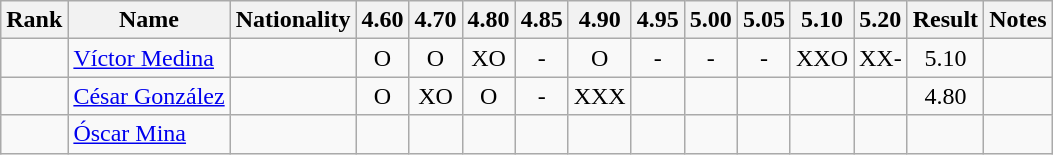<table class="wikitable sortable" style="text-align:center">
<tr>
<th>Rank</th>
<th>Name</th>
<th>Nationality</th>
<th>4.60</th>
<th>4.70</th>
<th>4.80</th>
<th>4.85</th>
<th>4.90</th>
<th>4.95</th>
<th>5.00</th>
<th>5.05</th>
<th>5.10</th>
<th>5.20</th>
<th>Result</th>
<th>Notes</th>
</tr>
<tr>
<td></td>
<td align=left><a href='#'>Víctor Medina</a></td>
<td align=left></td>
<td>O</td>
<td>O</td>
<td>XO</td>
<td>-</td>
<td>O</td>
<td>-</td>
<td>-</td>
<td>-</td>
<td>XXO</td>
<td>XX-</td>
<td>5.10</td>
<td></td>
</tr>
<tr>
<td></td>
<td align=left><a href='#'>César González</a></td>
<td align=left></td>
<td>O</td>
<td>XO</td>
<td>O</td>
<td>-</td>
<td>XXX</td>
<td></td>
<td></td>
<td></td>
<td></td>
<td></td>
<td>4.80</td>
<td></td>
</tr>
<tr>
<td></td>
<td align=left><a href='#'>Óscar Mina</a></td>
<td align=left></td>
<td></td>
<td></td>
<td></td>
<td></td>
<td></td>
<td></td>
<td></td>
<td></td>
<td></td>
<td></td>
<td></td>
<td></td>
</tr>
</table>
